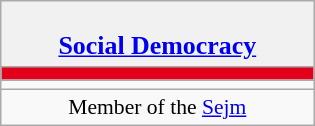<table class="wikitable" style="font-size:90%; text-align:center;">
<tr>
<td style="background:#f1f1f1;" colspan="30"><br><big><strong><a href='#'>Social Democracy</a></strong></big></td>
</tr>
<tr>
<th style="width:3em; font-size:135%; background:#E2001A ; width:200px;"><a href='#'></a></th>
</tr>
<tr>
<td style="text-align:center"></td>
</tr>
<tr>
<td>Member of the <a href='#'>Sejm</a><br></td>
</tr>
</table>
